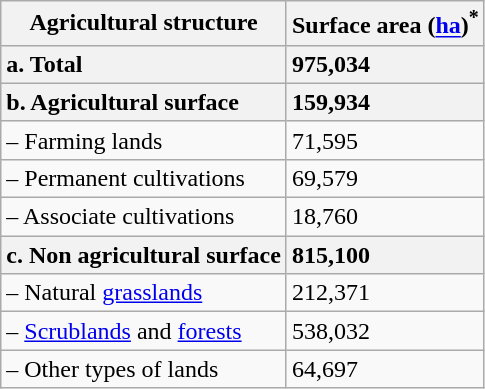<table class="wikitable">
<tr>
<th>Agricultural structure</th>
<th>Surface area (<a href='#'>ha</a>)<sup>*</sup></th>
</tr>
<tr>
<th style="text-align:left">a. Total</th>
<th style="text-align:left">975,034</th>
</tr>
<tr>
<th style="text-align:left">b. Agricultural surface</th>
<th style="text-align:left">159,934</th>
</tr>
<tr>
<td>– Farming lands</td>
<td>71,595</td>
</tr>
<tr>
<td>– Permanent cultivations</td>
<td>69,579</td>
</tr>
<tr>
<td>– Associate cultivations</td>
<td>18,760</td>
</tr>
<tr>
<th style="text-align:left">c. Non agricultural surface</th>
<th style="text-align:left">815,100</th>
</tr>
<tr>
<td>– Natural <a href='#'>grasslands</a></td>
<td>212,371</td>
</tr>
<tr>
<td>– <a href='#'>Scrublands</a> and <a href='#'>forests</a></td>
<td>538,032</td>
</tr>
<tr>
<td>– Other types of lands</td>
<td>64,697</td>
</tr>
</table>
